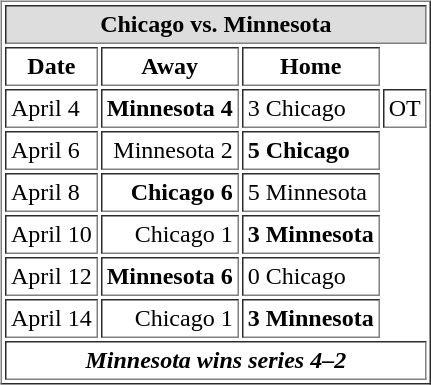<table cellspacing="10">
<tr>
<td valign="top"><br><table cellpadding="3" border="1">
<tr>
<th bgcolor="#DDDDDD" colspan="4">Chicago vs. Minnesota</th>
</tr>
<tr>
<th>Date</th>
<th>Away</th>
<th>Home</th>
</tr>
<tr>
<td>April 4</td>
<td align="right"><strong>Minnesota 4</strong></td>
<td>3 Chicago</td>
<td>OT</td>
</tr>
<tr>
<td>April 6</td>
<td align="right">Minnesota 2</td>
<td><strong>5 Chicago</strong></td>
</tr>
<tr>
<td>April 8</td>
<td align="right"><strong> Chicago 6</strong></td>
<td>5 Minnesota</td>
</tr>
<tr>
<td>April 10</td>
<td align="right">Chicago 1</td>
<td><strong>3 Minnesota</strong></td>
</tr>
<tr>
<td>April 12</td>
<td align="right"><strong>Minnesota 6</strong></td>
<td>0 Chicago</td>
</tr>
<tr>
<td>April 14</td>
<td align="right">Chicago 1</td>
<td><strong>3 Minnesota</strong></td>
</tr>
<tr>
<td align="center" colspan="4"><strong><em>Minnesota wins series 4–2</em></strong></td>
</tr>
</table>
</td>
</tr>
</table>
